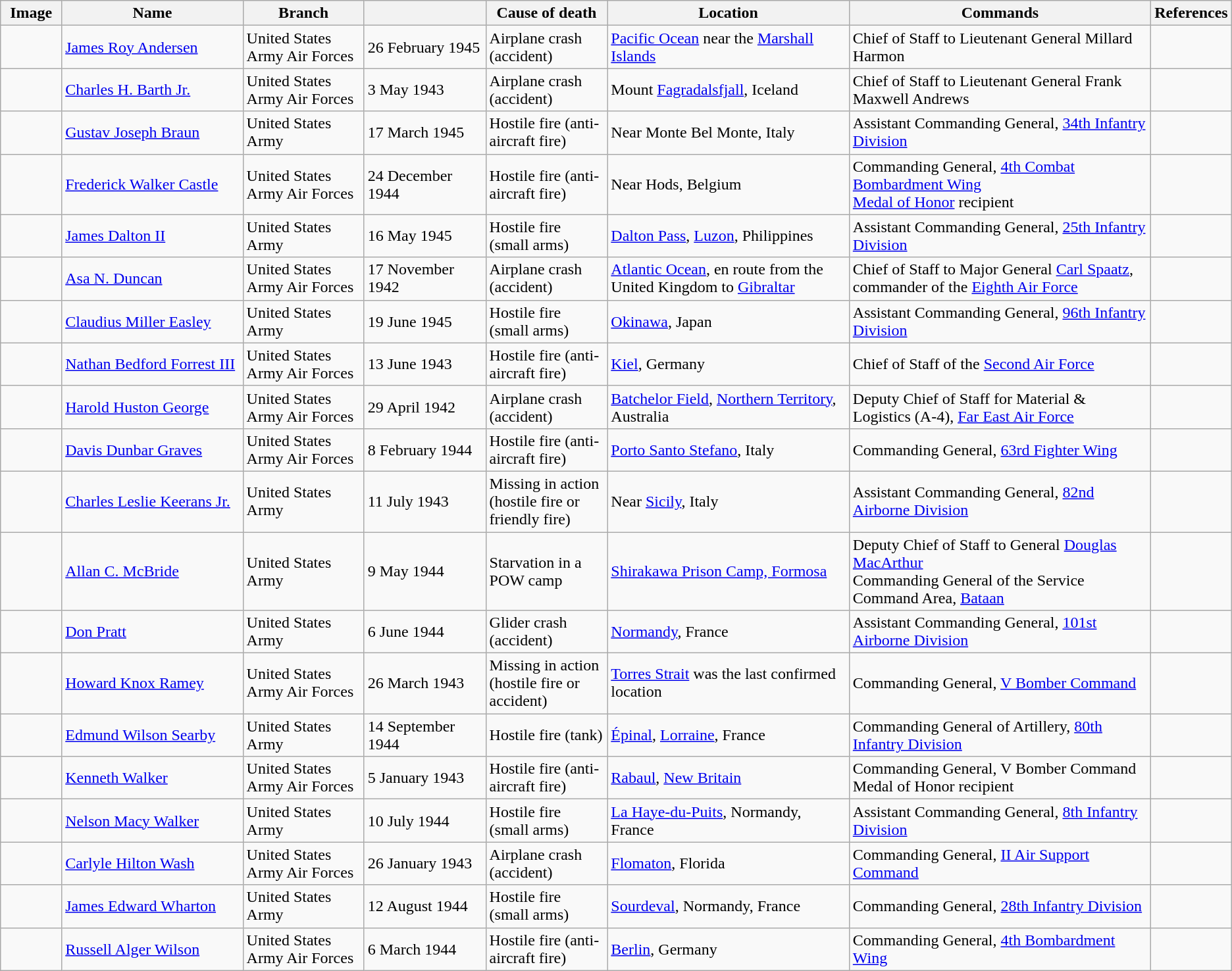<table class="wikitable sortable">
<tr>
<th style="width: 5%">Image</th>
<th style="width: 15%">Name</th>
<th style="width: 10%">Branch</th>
<th style="width: 10%"></th>
<th style="width: 10%">Cause of death</th>
<th style="width: 20%">Location</th>
<th style="width: 25%">Commands</th>
<th style="width: 10%">References</th>
</tr>
<tr>
<td></td>
<td><a href='#'>James Roy Andersen</a></td>
<td>United States Army Air Forces</td>
<td>26 February 1945</td>
<td>Airplane crash (accident)</td>
<td><a href='#'>Pacific Ocean</a> near the <a href='#'>Marshall Islands</a></td>
<td>Chief of Staff to Lieutenant General Millard Harmon</td>
<td></td>
</tr>
<tr>
<td></td>
<td><a href='#'>Charles H. Barth Jr.</a></td>
<td>United States Army Air Forces</td>
<td>3 May 1943</td>
<td>Airplane crash (accident)</td>
<td>Mount <a href='#'>Fagradalsfjall</a>, Iceland</td>
<td>Chief of Staff to Lieutenant General Frank Maxwell Andrews</td>
<td></td>
</tr>
<tr>
<td></td>
<td><a href='#'>Gustav Joseph Braun</a></td>
<td>United States Army</td>
<td>17 March 1945</td>
<td>Hostile fire (anti-aircraft fire)</td>
<td>Near Monte Bel Monte, Italy</td>
<td>Assistant Commanding General, <a href='#'>34th Infantry Division</a></td>
<td></td>
</tr>
<tr>
<td></td>
<td><a href='#'>Frederick Walker Castle</a></td>
<td>United States Army Air Forces</td>
<td>24 December 1944</td>
<td>Hostile fire (anti-aircraft fire)</td>
<td>Near Hods, Belgium</td>
<td>Commanding General, <a href='#'>4th Combat Bombardment Wing</a><br><a href='#'>Medal of Honor</a> recipient</td>
<td></td>
</tr>
<tr>
<td></td>
<td><a href='#'>James Dalton II</a></td>
<td>United States Army</td>
<td>16 May 1945</td>
<td>Hostile fire (small arms)</td>
<td><a href='#'>Dalton Pass</a>, <a href='#'>Luzon</a>, Philippines</td>
<td>Assistant Commanding General, <a href='#'>25th Infantry Division</a></td>
<td></td>
</tr>
<tr>
<td></td>
<td><a href='#'>Asa N. Duncan</a></td>
<td>United States Army Air Forces</td>
<td>17 November 1942</td>
<td>Airplane crash (accident)</td>
<td><a href='#'>Atlantic Ocean</a>, en route from the United Kingdom to <a href='#'>Gibraltar</a></td>
<td>Chief of Staff to Major General <a href='#'>Carl Spaatz</a>, commander of the <a href='#'>Eighth Air Force</a></td>
<td></td>
</tr>
<tr>
<td></td>
<td><a href='#'>Claudius Miller Easley</a></td>
<td>United States Army</td>
<td>19 June 1945</td>
<td>Hostile fire (small arms)</td>
<td><a href='#'>Okinawa</a>, Japan</td>
<td>Assistant Commanding General, <a href='#'>96th Infantry Division</a></td>
<td></td>
</tr>
<tr>
<td></td>
<td><a href='#'>Nathan Bedford Forrest III</a></td>
<td>United States Army Air Forces</td>
<td>13 June 1943</td>
<td>Hostile fire (anti-aircraft fire)</td>
<td><a href='#'>Kiel</a>, Germany</td>
<td>Chief of Staff of the <a href='#'>Second Air Force</a></td>
<td></td>
</tr>
<tr>
<td></td>
<td><a href='#'>Harold Huston George</a></td>
<td>United States Army Air Forces</td>
<td>29 April 1942</td>
<td>Airplane crash (accident)</td>
<td><a href='#'>Batchelor Field</a>, <a href='#'>Northern Territory</a>, Australia</td>
<td>Deputy Chief of Staff for Material & Logistics (A-4), <a href='#'>Far East Air Force</a></td>
<td></td>
</tr>
<tr>
<td></td>
<td><a href='#'>Davis Dunbar Graves</a></td>
<td>United States Army Air Forces</td>
<td>8 February 1944</td>
<td>Hostile fire (anti-aircraft fire)</td>
<td><a href='#'>Porto Santo Stefano</a>, Italy</td>
<td>Commanding General, <a href='#'>63rd Fighter Wing</a></td>
<td></td>
</tr>
<tr>
<td></td>
<td><a href='#'>Charles Leslie Keerans Jr.</a></td>
<td>United States Army</td>
<td>11 July 1943</td>
<td>Missing in action (hostile fire or friendly fire)</td>
<td>Near <a href='#'>Sicily</a>, Italy</td>
<td>Assistant Commanding General, <a href='#'>82nd Airborne Division</a></td>
<td></td>
</tr>
<tr>
<td></td>
<td><a href='#'>Allan C. McBride</a></td>
<td>United States Army</td>
<td>9 May 1944</td>
<td>Starvation in a POW camp</td>
<td><a href='#'>Shirakawa Prison Camp, Formosa</a></td>
<td>Deputy Chief of Staff to General <a href='#'>Douglas MacArthur</a><br>Commanding General of the Service Command Area, <a href='#'>Bataan</a></td>
<td></td>
</tr>
<tr>
<td></td>
<td><a href='#'>Don Pratt</a></td>
<td>United States Army</td>
<td>6 June 1944</td>
<td>Glider crash (accident)</td>
<td><a href='#'>Normandy</a>, France</td>
<td>Assistant Commanding General, <a href='#'>101st Airborne Division</a></td>
<td></td>
</tr>
<tr>
<td></td>
<td><a href='#'>Howard Knox Ramey</a></td>
<td>United States Army Air Forces</td>
<td>26 March 1943</td>
<td>Missing in action (hostile fire or accident)</td>
<td><a href='#'>Torres Strait</a> was the last confirmed location</td>
<td>Commanding General, <a href='#'>V Bomber Command</a></td>
<td></td>
</tr>
<tr>
<td></td>
<td><a href='#'>Edmund Wilson Searby</a></td>
<td>United States Army</td>
<td>14 September 1944</td>
<td>Hostile fire (tank)</td>
<td><a href='#'>Épinal</a>, <a href='#'>Lorraine</a>, France</td>
<td>Commanding General of Artillery, <a href='#'>80th Infantry Division</a></td>
<td></td>
</tr>
<tr>
<td></td>
<td><a href='#'>Kenneth Walker</a></td>
<td>United States Army Air Forces</td>
<td>5 January 1943</td>
<td>Hostile fire (anti-aircraft fire)</td>
<td><a href='#'>Rabaul</a>, <a href='#'>New Britain</a></td>
<td>Commanding General, V Bomber Command<br>Medal of Honor recipient</td>
<td></td>
</tr>
<tr>
<td></td>
<td><a href='#'>Nelson Macy Walker</a></td>
<td>United States Army</td>
<td>10 July 1944</td>
<td>Hostile fire (small arms)</td>
<td><a href='#'>La Haye-du-Puits</a>, Normandy, France</td>
<td>Assistant Commanding General, <a href='#'>8th Infantry Division</a></td>
<td></td>
</tr>
<tr>
<td></td>
<td><a href='#'>Carlyle Hilton Wash</a></td>
<td>United States Army Air Forces</td>
<td>26 January 1943</td>
<td>Airplane crash (accident)</td>
<td><a href='#'>Flomaton</a>, Florida</td>
<td>Commanding General, <a href='#'>II Air Support Command</a></td>
<td></td>
</tr>
<tr>
<td></td>
<td><a href='#'>James Edward Wharton</a></td>
<td>United States Army</td>
<td>12 August 1944</td>
<td>Hostile fire (small arms)</td>
<td><a href='#'>Sourdeval</a>, Normandy, France</td>
<td>Commanding General, <a href='#'>28th Infantry Division</a></td>
<td></td>
</tr>
<tr>
<td></td>
<td><a href='#'>Russell Alger Wilson</a></td>
<td>United States Army Air Forces</td>
<td>6 March 1944</td>
<td>Hostile fire (anti-aircraft fire)</td>
<td><a href='#'>Berlin</a>, Germany</td>
<td>Commanding General, <a href='#'>4th Bombardment Wing</a></td>
<td></td>
</tr>
</table>
